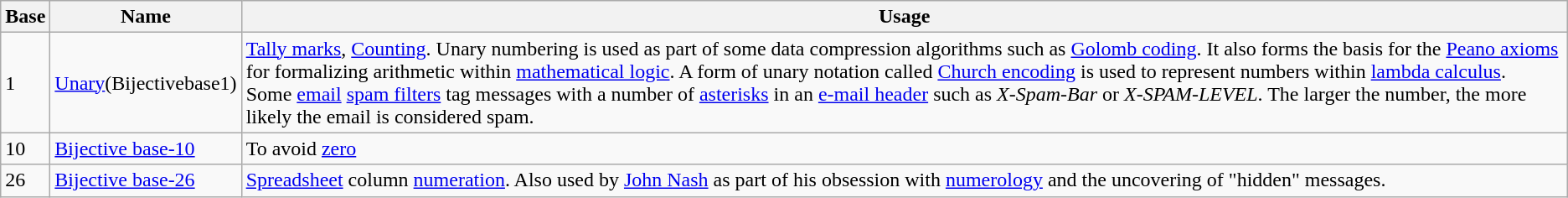<table class="wikitable">
<tr>
<th>Base</th>
<th>Name</th>
<th>Usage</th>
</tr>
<tr>
<td>1</td>
<td><a href='#'>Unary</a>(Bijectivebase1)</td>
<td><a href='#'>Tally marks</a>, <a href='#'>Counting</a>. Unary numbering is used as part of some data compression algorithms such as <a href='#'>Golomb coding</a>. It also forms the basis for the <a href='#'>Peano axioms</a> for formalizing arithmetic within <a href='#'>mathematical logic</a>. A form of unary notation called <a href='#'>Church encoding</a> is used to represent numbers within <a href='#'>lambda calculus</a>.<br>Some <a href='#'>email</a> <a href='#'>spam filters</a> tag messages with a number of <a href='#'>asterisks</a> in an <a href='#'>e-mail header</a> such as <em>X-Spam-Bar</em> or <em>X-SPAM-LEVEL</em>. The larger the number, the more likely the email is considered spam.</td>
</tr>
<tr>
<td>10</td>
<td><a href='#'>Bijective base-10</a></td>
<td>To avoid <a href='#'>zero</a></td>
</tr>
<tr>
<td>26</td>
<td><a href='#'>Bijective base-26</a></td>
<td><a href='#'>Spreadsheet</a> column <a href='#'>numeration</a>. Also used by <a href='#'>John Nash</a> as part of his obsession with <a href='#'>numerology</a> and the uncovering of "hidden" messages.</td>
</tr>
</table>
